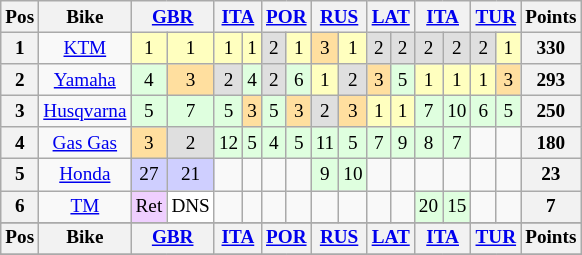<table class="wikitable" style="font-size: 80%; text-align:center">
<tr valign="top">
<th valign="middle">Pos</th>
<th valign="middle">Bike</th>
<th colspan=2><a href='#'>GBR</a><br></th>
<th colspan=2><a href='#'>ITA</a><br></th>
<th colspan=2><a href='#'>POR</a><br></th>
<th colspan=2><a href='#'>RUS</a><br></th>
<th colspan=2><a href='#'>LAT</a><br></th>
<th colspan=2><a href='#'>ITA</a><br></th>
<th colspan=2><a href='#'>TUR</a><br></th>
<th valign="middle">Points</th>
</tr>
<tr>
<th>1</th>
<td><a href='#'>KTM</a></td>
<td style="background:#ffffbf;">1</td>
<td style="background:#ffffbf;">1</td>
<td style="background:#ffffbf;">1</td>
<td style="background:#ffffbf;">1</td>
<td style="background:#dfdfdf;">2</td>
<td style="background:#ffffbf;">1</td>
<td style="background:#ffdf9f;">3</td>
<td style="background:#ffffbf;">1</td>
<td style="background:#dfdfdf;">2</td>
<td style="background:#dfdfdf;">2</td>
<td style="background:#dfdfdf;">2</td>
<td style="background:#dfdfdf;">2</td>
<td style="background:#dfdfdf;">2</td>
<td style="background:#ffffbf;">1</td>
<th>330</th>
</tr>
<tr>
<th>2</th>
<td><a href='#'>Yamaha</a></td>
<td style="background:#dfffdf;">4</td>
<td style="background:#ffdf9f;">3</td>
<td style="background:#dfdfdf;">2</td>
<td style="background:#dfffdf;">4</td>
<td style="background:#dfdfdf;">2</td>
<td style="background:#dfffdf;">6</td>
<td style="background:#ffffbf;">1</td>
<td style="background:#dfdfdf;">2</td>
<td style="background:#ffdf9f;">3</td>
<td style="background:#dfffdf;">5</td>
<td style="background:#ffffbf;">1</td>
<td style="background:#ffffbf;">1</td>
<td style="background:#ffffbf;">1</td>
<td style="background:#ffdf9f;">3</td>
<th>293</th>
</tr>
<tr>
<th>3</th>
<td><a href='#'>Husqvarna</a></td>
<td style="background:#dfffdf;">5</td>
<td style="background:#dfffdf;">7</td>
<td style="background:#dfffdf;">5</td>
<td style="background:#ffdf9f;">3</td>
<td style="background:#dfffdf;">5</td>
<td style="background:#ffdf9f;">3</td>
<td style="background:#dfdfdf;">2</td>
<td style="background:#ffdf9f;">3</td>
<td style="background:#ffffbf;">1</td>
<td style="background:#ffffbf;">1</td>
<td style="background:#dfffdf;">7</td>
<td style="background:#dfffdf;">10</td>
<td style="background:#dfffdf;">6</td>
<td style="background:#dfffdf;">5</td>
<th>250</th>
</tr>
<tr>
<th>4</th>
<td><a href='#'>Gas Gas</a></td>
<td style="background:#ffdf9f;">3</td>
<td style="background:#dfdfdf;">2</td>
<td style="background:#dfffdf;">12</td>
<td style="background:#dfffdf;">5</td>
<td style="background:#dfffdf;">4</td>
<td style="background:#dfffdf;">5</td>
<td style="background:#dfffdf;">11</td>
<td style="background:#dfffdf;">5</td>
<td style="background:#dfffdf;">7</td>
<td style="background:#dfffdf;">9</td>
<td style="background:#dfffdf;">8</td>
<td style="background:#dfffdf;">7</td>
<td></td>
<td></td>
<th>180</th>
</tr>
<tr>
<th>5</th>
<td><a href='#'>Honda</a></td>
<td style="background:#cfcfff;">27</td>
<td style="background:#cfcfff;">21</td>
<td></td>
<td></td>
<td></td>
<td></td>
<td style="background:#dfffdf;">9</td>
<td style="background:#dfffdf;">10</td>
<td></td>
<td></td>
<td></td>
<td></td>
<td></td>
<td></td>
<th>23</th>
</tr>
<tr>
<th>6</th>
<td><a href='#'>TM</a></td>
<td style="background:#efcfff;">Ret</td>
<td style="background:#ffffff;">DNS</td>
<td></td>
<td></td>
<td></td>
<td></td>
<td></td>
<td></td>
<td></td>
<td></td>
<td style="background:#dfffdf;">20</td>
<td style="background:#dfffdf;">15</td>
<td></td>
<td></td>
<th>7</th>
</tr>
<tr>
</tr>
<tr valign="top">
<th valign="middle">Pos</th>
<th valign="middle">Bike</th>
<th colspan=2><a href='#'>GBR</a><br></th>
<th colspan=2><a href='#'>ITA</a><br></th>
<th colspan=2><a href='#'>POR</a><br></th>
<th colspan=2><a href='#'>RUS</a><br></th>
<th colspan=2><a href='#'>LAT</a><br></th>
<th colspan=2><a href='#'>ITA</a><br></th>
<th colspan=2><a href='#'>TUR</a><br></th>
<th valign="middle">Points</th>
</tr>
<tr>
</tr>
</table>
